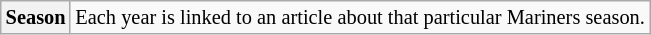<table class="wikitable plainrowheaders" style="font-size:85%">
<tr>
<th scope="row" style="text-align:center"><strong>Season</strong></th>
<td>Each year is linked to an article about that particular Mariners season.<br></td>
</tr>
</table>
